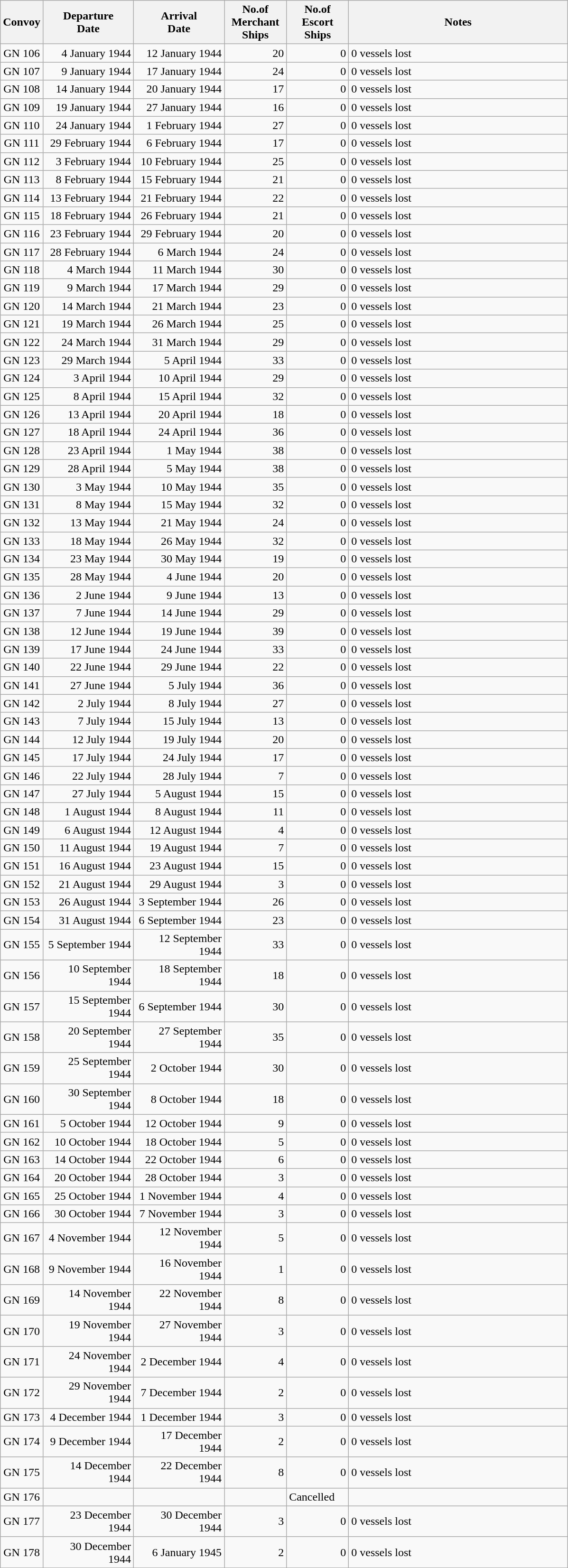<table class="wikitable sortable">
<tr>
<th scope="col" width="50px">Convoy</th>
<th scope="col" width="120px">Departure<br>Date</th>
<th scope="col" width="120px">Arrival<br>Date</th>
<th scope="col" width="80px">No.of Merchant Ships</th>
<th scope="col" width="80px">No.of Escort Ships</th>
<th scope="col" width="300px">Notes</th>
</tr>
<tr>
<td align="center">GN 106</td>
<td align="right">4 January 1944</td>
<td align="right">12 January 1944</td>
<td align="right">20</td>
<td align="right">0</td>
<td align="left">0 vessels lost</td>
</tr>
<tr>
<td align="center">GN 107</td>
<td align="right">9 January 1944</td>
<td align="right">17 January 1944</td>
<td align="right">24</td>
<td align="right">0</td>
<td align="left">0 vessels lost</td>
</tr>
<tr>
<td align="center">GN 108</td>
<td align="right">14 January 1944</td>
<td align="right">20 January 1944</td>
<td align="right">17</td>
<td align="right">0</td>
<td align="left">0 vessels lost</td>
</tr>
<tr>
<td align="center">GN 109</td>
<td align="right">19 January 1944</td>
<td align="right">27 January 1944</td>
<td align="right">16</td>
<td align="right">0</td>
<td align="left">0 vessels lost</td>
</tr>
<tr>
<td align="center">GN 110</td>
<td align="right">24 January 1944</td>
<td align="right">1 February 1944</td>
<td align="right">27</td>
<td align="right">0</td>
<td align="left">0 vessels lost</td>
</tr>
<tr>
<td align="center">GN 111</td>
<td align="right">29 February 1944</td>
<td align="right">6 February 1944</td>
<td align="right">17</td>
<td align="right">0</td>
<td align="left">0 vessels lost</td>
</tr>
<tr>
<td align="center">GN 112</td>
<td align="right">3 February 1944</td>
<td align="right">10 February 1944</td>
<td align="right">25</td>
<td align="right">0</td>
<td align="left">0 vessels lost</td>
</tr>
<tr>
<td align="center">GN 113</td>
<td align="right">8 February 1944</td>
<td align="right">15 February 1944</td>
<td align="right">21</td>
<td align="right">0</td>
<td align="left">0 vessels lost</td>
</tr>
<tr>
<td align="center">GN 114</td>
<td align="right">13 February 1944</td>
<td align="right">21 February 1944</td>
<td align="right">22</td>
<td align="right">0</td>
<td align="left">0 vessels lost</td>
</tr>
<tr>
<td align="center">GN 115</td>
<td align="right">18 February 1944</td>
<td align="right">26 February 1944</td>
<td align="right">21</td>
<td align="right">0</td>
<td align="left">0 vessels lost</td>
</tr>
<tr>
<td align="center">GN 116</td>
<td align="right">23 February 1944</td>
<td align="right">29 February 1944</td>
<td align="right">20</td>
<td align="right">0</td>
<td align="left">0 vessels lost</td>
</tr>
<tr>
<td align="center">GN 117</td>
<td align="right">28 February 1944</td>
<td align="right">6 March 1944</td>
<td align="right">24</td>
<td align="right">0</td>
<td align="left">0 vessels lost</td>
</tr>
<tr>
<td align="center">GN 118</td>
<td align="right">4 March 1944</td>
<td align="right">11 March 1944</td>
<td align="right">30</td>
<td align="right">0</td>
<td align="left">0 vessels lost</td>
</tr>
<tr>
<td align="center">GN 119</td>
<td align="right">9 March 1944</td>
<td align="right">17 March 1944</td>
<td align="right">29</td>
<td align="right">0</td>
<td align="left">0 vessels lost</td>
</tr>
<tr>
<td align="center">GN 120</td>
<td align="right">14 March 1944</td>
<td align="right">21 March 1944</td>
<td align="right">23</td>
<td align="right">0</td>
<td align="left">0 vessels lost</td>
</tr>
<tr>
<td align="center">GN 121</td>
<td align="right">19 March 1944</td>
<td align="right">26 March 1944</td>
<td align="right">25</td>
<td align="right">0</td>
<td align="left">0 vessels lost</td>
</tr>
<tr>
<td align="center">GN 122</td>
<td align="right">24 March 1944</td>
<td align="right">31 March 1944</td>
<td align="right">29</td>
<td align="right">0</td>
<td align="left">0 vessels lost</td>
</tr>
<tr>
<td align="center">GN 123</td>
<td align="right">29 March 1944</td>
<td align="right">5 April 1944</td>
<td align="right">33</td>
<td align="right">0</td>
<td align="left">0 vessels lost</td>
</tr>
<tr>
<td align="center">GN 124</td>
<td align="right">3 April 1944</td>
<td align="right">10 April 1944</td>
<td align="right">29</td>
<td align="right">0</td>
<td align="left">0 vessels lost</td>
</tr>
<tr>
<td align="center">GN 125</td>
<td align="right">8 April 1944</td>
<td align="right">15 April 1944</td>
<td align="right">32</td>
<td align="right">0</td>
<td align="left">0 vessels lost</td>
</tr>
<tr>
<td align="center">GN 126</td>
<td align="right">13 April 1944</td>
<td align="right">20 April 1944</td>
<td align="right">18</td>
<td align="right">0</td>
<td align="left">0 vessels lost</td>
</tr>
<tr>
<td align="center">GN 127</td>
<td align="right">18 April 1944</td>
<td align="right">24 April 1944</td>
<td align="right">36</td>
<td align="right">0</td>
<td align="left">0 vessels lost</td>
</tr>
<tr>
<td align="center">GN 128</td>
<td align="right">23 April 1944</td>
<td align="right">1 May 1944</td>
<td align="right">38</td>
<td align="right">0</td>
<td align="left">0 vessels lost</td>
</tr>
<tr>
<td align="center">GN 129</td>
<td align="right">28 April 1944</td>
<td align="right">5 May 1944</td>
<td align="right">38</td>
<td align="right">0</td>
<td align="left">0 vessels lost</td>
</tr>
<tr>
<td align="center">GN 130</td>
<td align="right">3 May 1944</td>
<td align="right">10 May 1944</td>
<td align="right">35</td>
<td align="right">0</td>
<td align="left">0 vessels lost</td>
</tr>
<tr>
<td align="center">GN 131</td>
<td align="right">8 May 1944</td>
<td align="right">15 May 1944</td>
<td align="right">32</td>
<td align="right">0</td>
<td align="left">0 vessels lost</td>
</tr>
<tr>
<td align="center">GN 132</td>
<td align="right">13 May 1944</td>
<td align="right">21 May 1944</td>
<td align="right">24</td>
<td align="right">0</td>
<td align="left">0 vessels lost</td>
</tr>
<tr>
<td align="center">GN 133</td>
<td align="right">18 May 1944</td>
<td align="right">26 May 1944</td>
<td align="right">32</td>
<td align="right">0</td>
<td align="left">0 vessels lost</td>
</tr>
<tr>
<td align="center">GN 134</td>
<td align="right">23 May 1944</td>
<td align="right">30 May 1944</td>
<td align="right">19</td>
<td align="right">0</td>
<td align="left">0 vessels lost</td>
</tr>
<tr>
<td align="center">GN 135</td>
<td align="right">28 May 1944</td>
<td align="right">4 June 1944</td>
<td align="right">20</td>
<td align="right">0</td>
<td align="left">0 vessels lost</td>
</tr>
<tr>
<td align="center">GN 136</td>
<td align="right">2 June 1944</td>
<td align="right">9 June 1944</td>
<td align="right">13</td>
<td align="right">0</td>
<td align="left">0 vessels lost</td>
</tr>
<tr>
<td align="center">GN 137</td>
<td align="right">7 June 1944</td>
<td align="right">14 June 1944</td>
<td align="right">29</td>
<td align="right">0</td>
<td align="left">0 vessels lost</td>
</tr>
<tr>
<td align="center">GN 138</td>
<td align="right">12 June 1944</td>
<td align="right">19 June 1944</td>
<td align="right">39</td>
<td align="right">0</td>
<td align="left">0 vessels lost</td>
</tr>
<tr>
<td align="center">GN 139</td>
<td align="right">17 June 1944</td>
<td align="right">24 June 1944</td>
<td align="right">33</td>
<td align="right">0</td>
<td align="left">0 vessels lost</td>
</tr>
<tr>
<td align="center">GN 140</td>
<td align="right">22 June 1944</td>
<td align="right">29 June 1944</td>
<td align="right">22</td>
<td align="right">0</td>
<td align="left">0 vessels lost</td>
</tr>
<tr>
<td align="center">GN 141</td>
<td align="right">27 June 1944</td>
<td align="right">5 July 1944</td>
<td align="right">36</td>
<td align="right">0</td>
<td align="left">0 vessels lost</td>
</tr>
<tr>
<td align="center">GN 142</td>
<td align="right">2 July 1944</td>
<td align="right">8 July 1944</td>
<td align="right">27</td>
<td align="right">0</td>
<td align="left">0 vessels lost</td>
</tr>
<tr>
<td align="center">GN 143</td>
<td align="right">7 July 1944</td>
<td align="right">15 July 1944</td>
<td align="right">13</td>
<td align="right">0</td>
<td align="left">0 vessels lost</td>
</tr>
<tr>
<td align="center">GN 144</td>
<td align="right">12 July 1944</td>
<td align="right">19 July 1944</td>
<td align="right">20</td>
<td align="right">0</td>
<td align="left">0 vessels lost</td>
</tr>
<tr>
<td align="center">GN 145</td>
<td align="right">17 July 1944</td>
<td align="right">24 July 1944</td>
<td align="right">17</td>
<td align="right">0</td>
<td align="left">0 vessels lost</td>
</tr>
<tr>
<td align="center">GN 146</td>
<td align="right">22 July 1944</td>
<td align="right">28 July 1944</td>
<td align="right">7</td>
<td align="right">0</td>
<td align="left">0 vessels lost</td>
</tr>
<tr>
<td align="center">GN 147</td>
<td align="right">27 July 1944</td>
<td align="right">5 August 1944</td>
<td align="right">15</td>
<td align="right">0</td>
<td align="left">0 vessels lost</td>
</tr>
<tr>
<td align="center">GN 148</td>
<td align="right">1 August 1944</td>
<td align="right">8 August 1944</td>
<td align="right">11</td>
<td align="right">0</td>
<td align="left">0 vessels lost</td>
</tr>
<tr>
<td align="center">GN 149</td>
<td align="right">6 August 1944</td>
<td align="right">12 August 1944</td>
<td align="right">4</td>
<td align="right">0</td>
<td align="left">0 vessels lost</td>
</tr>
<tr>
<td align="center">GN 150</td>
<td align="right">11 August 1944</td>
<td align="right">19 August 1944</td>
<td align="right">7</td>
<td align="right">0</td>
<td align="left">0 vessels lost</td>
</tr>
<tr>
<td align="center">GN 151</td>
<td align="right">16 August 1944</td>
<td align="right">23 August 1944</td>
<td align="right">15</td>
<td align="right">0</td>
<td align="left">0 vessels lost</td>
</tr>
<tr>
<td align="center">GN 152</td>
<td align="right">21 August 1944</td>
<td align="right">29 August 1944</td>
<td align="right">3</td>
<td align="right">0</td>
<td align="left">0 vessels lost</td>
</tr>
<tr>
<td align="center">GN 153</td>
<td align="right">26 August 1944</td>
<td align="right">3 September 1944</td>
<td align="right">26</td>
<td align="right">0</td>
<td align="left">0 vessels lost</td>
</tr>
<tr>
<td align="center">GN 154</td>
<td align="right">31 August 1944</td>
<td align="right">6 September 1944</td>
<td align="right">23</td>
<td align="right">0</td>
<td align="left">0 vessels lost</td>
</tr>
<tr>
<td align="center">GN 155</td>
<td align="right">5 September 1944</td>
<td align="right">12 September 1944</td>
<td align="right">33</td>
<td align="right">0</td>
<td align="left">0 vessels lost</td>
</tr>
<tr>
<td align="center">GN 156</td>
<td align="right">10 September 1944</td>
<td align="right">18 September 1944</td>
<td align="right">18</td>
<td align="right">0</td>
<td align="left">0 vessels lost</td>
</tr>
<tr>
<td align="center">GN 157</td>
<td align="right">15 September 1944</td>
<td align="right">6 September 1944</td>
<td align="right">30</td>
<td align="right">0</td>
<td align="left">0 vessels lost</td>
</tr>
<tr>
<td align="center">GN 158</td>
<td align="right">20 September 1944</td>
<td align="right">27 September 1944</td>
<td align="right">35</td>
<td align="right">0</td>
<td align="left">0 vessels lost</td>
</tr>
<tr>
<td align="center">GN 159</td>
<td align="right">25 September 1944</td>
<td align="right">2 October 1944</td>
<td align="right">30</td>
<td align="right">0</td>
<td align="left">0 vessels lost</td>
</tr>
<tr>
<td align="center">GN 160</td>
<td align="right">30 September 1944</td>
<td align="right">8 October 1944</td>
<td align="right">18</td>
<td align="right">0</td>
<td align="left">0 vessels lost</td>
</tr>
<tr>
<td align="center">GN 161</td>
<td align="right">5 October 1944</td>
<td align="right">12 October 1944</td>
<td align="right">9</td>
<td align="right">0</td>
<td align="left">0 vessels lost</td>
</tr>
<tr>
<td align="center">GN 162</td>
<td align="right">10 October 1944</td>
<td align="right">18 October 1944</td>
<td align="right">5</td>
<td align="right">0</td>
<td align="left">0 vessels lost</td>
</tr>
<tr>
<td align="center">GN 163</td>
<td align="right">14 October 1944</td>
<td align="right">22 October 1944</td>
<td align="right">6</td>
<td align="right">0</td>
<td align="left">0 vessels lost</td>
</tr>
<tr>
<td align="center">GN 164</td>
<td align="right">20 October 1944</td>
<td align="right">28 October 1944</td>
<td align="right">3</td>
<td align="right">0</td>
<td align="left">0 vessels lost</td>
</tr>
<tr>
<td align="center">GN 165</td>
<td align="right">25 October 1944</td>
<td align="right">1 November 1944</td>
<td align="right">4</td>
<td align="right">0</td>
<td align="left">0 vessels lost</td>
</tr>
<tr>
<td align="center">GN 166</td>
<td align="right">30 October 1944</td>
<td align="right">7 November 1944</td>
<td align="right">3</td>
<td align="right">0</td>
<td align="left">0 vessels lost</td>
</tr>
<tr>
<td align="center">GN 167</td>
<td align="right">4 November 1944</td>
<td align="right">12 November 1944</td>
<td align="right">5</td>
<td align="right">0</td>
<td align="left">0 vessels lost</td>
</tr>
<tr>
<td align="center">GN 168</td>
<td align="right">9 November 1944</td>
<td align="right">16 November 1944</td>
<td align="right">1</td>
<td align="right">0</td>
<td align="left">0 vessels lost</td>
</tr>
<tr>
<td align="center">GN 169</td>
<td align="right">14 November 1944</td>
<td align="right">22 November 1944</td>
<td align="right">8</td>
<td align="right">0</td>
<td align="left">0 vessels lost</td>
</tr>
<tr>
<td align="center">GN 170</td>
<td align="right">19 November 1944</td>
<td align="right">27 November 1944</td>
<td align="right">3</td>
<td align="right">0</td>
<td align="left">0 vessels lost</td>
</tr>
<tr>
<td align="center">GN 171</td>
<td align="right">24 November 1944</td>
<td align="right">2 December 1944</td>
<td align="right">4</td>
<td align="right">0</td>
<td align="left">0 vessels lost</td>
</tr>
<tr>
<td align="center">GN 172</td>
<td align="right">29 November 1944</td>
<td align="right">7 December 1944</td>
<td align="right">2</td>
<td align="right">0</td>
<td align="left">0 vessels lost</td>
</tr>
<tr>
<td align="center">GN 173</td>
<td align="right">4 December 1944</td>
<td align="right">1 December 1944</td>
<td align="right">3</td>
<td align="right">0</td>
<td align="left">0 vessels lost</td>
</tr>
<tr>
<td align="center">GN 174</td>
<td align="right">9 December 1944</td>
<td align="right">17 December 1944</td>
<td align="right">2</td>
<td align="right">0</td>
<td align="left">0 vessels lost</td>
</tr>
<tr>
<td align="center">GN 175</td>
<td align="right">14 December 1944</td>
<td align="right">22 December 1944</td>
<td align="right">8</td>
<td align="right">0</td>
<td align="left">0 vessels lost</td>
</tr>
<tr>
<td align="center">GN 176</td>
<td align="right"></td>
<td align="right"></td>
<td align="right"></td>
<td align="left">Cancelled</td>
</tr>
<tr>
<td align="center">GN 177</td>
<td align="right">23 December 1944</td>
<td align="right">30 December 1944</td>
<td align="right">3</td>
<td align="right">0</td>
<td align="left">0 vessels lost</td>
</tr>
<tr>
<td align="center">GN 178</td>
<td align="right">30 December 1944</td>
<td align="right">6 January 1945</td>
<td align="right">2</td>
<td align="right">0</td>
<td align="left">0 vessels lost</td>
</tr>
<tr>
</tr>
</table>
